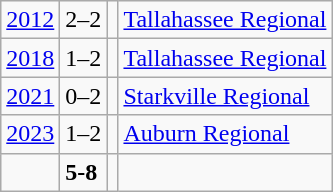<table class="wikitable">
<tr>
<td><a href='#'>2012</a></td>
<td>2–2</td>
<td></td>
<td><a href='#'>Tallahassee Regional</a></td>
</tr>
<tr>
<td><a href='#'>2018</a></td>
<td>1–2</td>
<td></td>
<td><a href='#'>Tallahassee Regional</a></td>
</tr>
<tr>
<td><a href='#'>2021</a></td>
<td>0–2</td>
<td></td>
<td><a href='#'>Starkville Regional</a></td>
</tr>
<tr>
<td><a href='#'>2023</a></td>
<td>1–2</td>
<td></td>
<td><a href='#'>Auburn Regional</a></td>
</tr>
<tr>
<td></td>
<td><strong>5-8</strong></td>
<td><strong></strong></td>
<td></td>
</tr>
</table>
